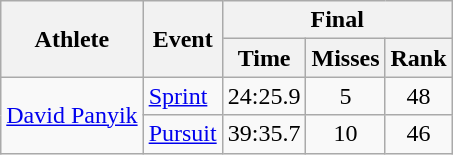<table class="wikitable">
<tr>
<th rowspan="2">Athlete</th>
<th rowspan="2">Event</th>
<th colspan="3">Final</th>
</tr>
<tr>
<th>Time</th>
<th>Misses</th>
<th>Rank</th>
</tr>
<tr>
<td rowspan="2"><a href='#'>David Panyik</a></td>
<td><a href='#'>Sprint</a></td>
<td align="center">24:25.9</td>
<td align="center">5</td>
<td align="center">48</td>
</tr>
<tr>
<td><a href='#'>Pursuit</a></td>
<td align="center">39:35.7</td>
<td align="center">10</td>
<td align="center">46</td>
</tr>
</table>
